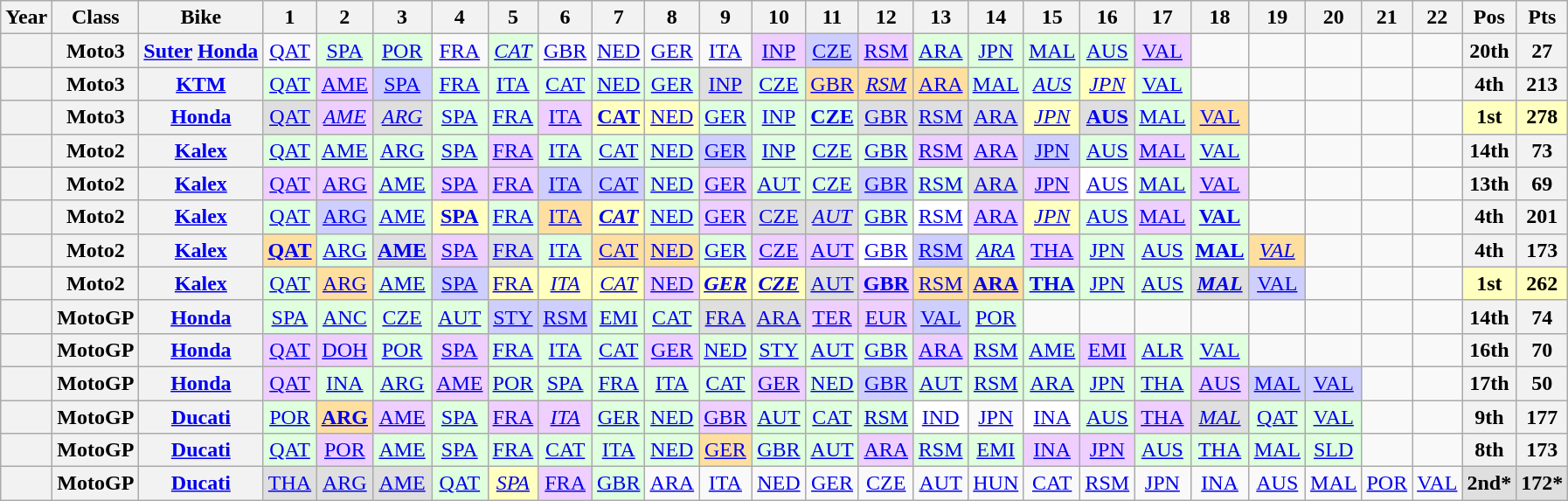<table class="wikitable" style="text-align:center;">
<tr>
<th>Year</th>
<th>Class</th>
<th>Bike</th>
<th>1</th>
<th>2</th>
<th>3</th>
<th>4</th>
<th>5</th>
<th>6</th>
<th>7</th>
<th>8</th>
<th>9</th>
<th>10</th>
<th>11</th>
<th>12</th>
<th>13</th>
<th>14</th>
<th>15</th>
<th>16</th>
<th>17</th>
<th>18</th>
<th>19</th>
<th>20</th>
<th>21</th>
<th>22</th>
<th>Pos</th>
<th>Pts</th>
</tr>
<tr>
<th></th>
<th>Moto3</th>
<th><a href='#'>Suter</a> <a href='#'>Honda</a></th>
<td><a href='#'>QAT</a></td>
<td style="background:#DFFFDF;"><a href='#'>SPA</a><br></td>
<td style="background:#DFFFDF;"><a href='#'>POR</a><br></td>
<td><a href='#'>FRA</a></td>
<td style="background:#DFFFDF;"><em><a href='#'>CAT</a></em><br></td>
<td><a href='#'>GBR</a></td>
<td><a href='#'>NED</a></td>
<td><a href='#'>GER</a></td>
<td><a href='#'>ITA</a></td>
<td style="background:#EFCFFF;"><a href='#'>INP</a><br></td>
<td style="background:#CFCFFF;"><a href='#'>CZE</a><br></td>
<td style="background:#EFCFFF;"><a href='#'>RSM</a><br></td>
<td style="background:#DFFFDF;"><a href='#'>ARA</a><br></td>
<td style="background:#DFFFDF;"><a href='#'>JPN</a><br></td>
<td style="background:#DFFFDF;"><a href='#'>MAL</a><br></td>
<td style="background:#DFFFDF;"><a href='#'>AUS</a><br></td>
<td style="background:#EFCFFF;"><a href='#'>VAL</a><br></td>
<td></td>
<td></td>
<td></td>
<td></td>
<td></td>
<th>20th</th>
<th>27</th>
</tr>
<tr>
<th></th>
<th>Moto3</th>
<th><a href='#'>KTM</a></th>
<td style="background:#dfffdf;"><a href='#'>QAT</a><br></td>
<td style="background:#efcfff;"><a href='#'>AME</a><br></td>
<td style="background:#cfcfff;"><a href='#'>SPA</a><br></td>
<td style="background:#dfffdf;"><a href='#'>FRA</a><br></td>
<td style="background:#dfffdf;"><a href='#'>ITA</a><br></td>
<td style="background:#dfffdf;"><a href='#'>CAT</a><br></td>
<td style="background:#dfffdf;"><a href='#'>NED</a><br></td>
<td style="background:#dfffdf;"><a href='#'>GER</a><br></td>
<td style="background:#dfdfdf;"><a href='#'>INP</a><br></td>
<td style="background:#dfffdf;"><a href='#'>CZE</a><br></td>
<td style="background:#ffdf9f;"><a href='#'>GBR</a><br></td>
<td style="background:#ffdf9f;"><em><a href='#'>RSM</a></em><br></td>
<td style="background:#ffdf9f;"><a href='#'>ARA</a><br></td>
<td style="background:#dfffdf;"><a href='#'>MAL</a><br></td>
<td style="background:#dfffdf;"><em><a href='#'>AUS</a></em><br></td>
<td style="background:#ffffbf;"><em><a href='#'>JPN</a></em><br></td>
<td style="background:#dfffdf;"><a href='#'>VAL</a><br></td>
<td></td>
<td></td>
<td></td>
<td></td>
<td></td>
<th>4th</th>
<th>213</th>
</tr>
<tr>
<th></th>
<th>Moto3</th>
<th><a href='#'>Honda</a></th>
<td style="background:#dfdfdf;"><a href='#'>QAT</a><br></td>
<td style="background:#efcfff;"><em><a href='#'>AME</a></em><br></td>
<td style="background:#dfdfdf;"><em><a href='#'>ARG</a></em><br></td>
<td style="background:#dfffdf;"><a href='#'>SPA</a><br></td>
<td style="background:#dfffdf;"><a href='#'>FRA</a><br></td>
<td style="background:#efcfff;"><a href='#'>ITA</a><br></td>
<td style="background:#ffffbf;"><strong><a href='#'>CAT</a></strong><br></td>
<td style="background:#ffffbf;"><a href='#'>NED</a><br></td>
<td style="background:#dfffdf;"><a href='#'>GER</a><br></td>
<td style="background:#dfffdf;"><a href='#'>INP</a><br></td>
<td style="background:#dfffdf;"><strong><a href='#'>CZE</a></strong><br></td>
<td style="background:#dfdfdf;"><a href='#'>GBR</a><br></td>
<td style="background:#dfdfdf;"><a href='#'>RSM</a><br></td>
<td style="background:#dfdfdf;"><a href='#'>ARA</a><br></td>
<td style="background:#ffffbf;"><em><a href='#'>JPN</a></em><br></td>
<td style="background:#dfdfdf;"><strong><a href='#'>AUS</a></strong><br></td>
<td style="background:#dfffdf;"><a href='#'>MAL</a><br></td>
<td style="background:#ffdf9f;"><a href='#'>VAL</a><br></td>
<td></td>
<td></td>
<td></td>
<td></td>
<th style="background:#ffffbf;">1st</th>
<th style="background:#ffffbf;">278</th>
</tr>
<tr>
<th></th>
<th>Moto2</th>
<th><a href='#'>Kalex</a></th>
<td style="background:#dfffdf;"><a href='#'>QAT</a><br></td>
<td style="background:#dfffdf;"><a href='#'>AME</a><br></td>
<td style="background:#dfffdf;"><a href='#'>ARG</a><br></td>
<td style="background:#dfffdf;"><a href='#'>SPA</a><br></td>
<td style="background:#efcfff;"><a href='#'>FRA</a><br></td>
<td style="background:#dfffdf;"><a href='#'>ITA</a><br></td>
<td style="background:#dfffdf;"><a href='#'>CAT</a><br></td>
<td style="background:#dfffdf;"><a href='#'>NED</a><br></td>
<td style="background:#cfcfff;"><a href='#'>GER</a><br></td>
<td style="background:#dfffdf;"><a href='#'>INP</a><br></td>
<td style="background:#dfffdf;"><a href='#'>CZE</a><br></td>
<td style="background:#dfffdf;"><a href='#'>GBR</a><br></td>
<td style="background:#efcfff;"><a href='#'>RSM</a><br></td>
<td style="background:#efcfff;"><a href='#'>ARA</a><br></td>
<td style="background:#cfcfff;"><a href='#'>JPN</a><br></td>
<td style="background:#dfffdf;"><a href='#'>AUS</a><br></td>
<td style="background:#efcfff;"><a href='#'>MAL</a><br></td>
<td style="background:#dfffdf;"><a href='#'>VAL</a><br></td>
<td></td>
<td></td>
<td></td>
<td></td>
<th>14th</th>
<th>73</th>
</tr>
<tr>
<th></th>
<th>Moto2</th>
<th><a href='#'>Kalex</a></th>
<td style="background:#efcfff;"><a href='#'>QAT</a><br></td>
<td style="background:#efcfff;"><a href='#'>ARG</a><br></td>
<td style="background:#dfffdf;"><a href='#'>AME</a><br></td>
<td style="background:#efcfff;"><a href='#'>SPA</a><br></td>
<td style="background:#efcfff;"><a href='#'>FRA</a><br></td>
<td style="background:#cfcfff;"><a href='#'>ITA</a><br></td>
<td style="background:#cfcfff;"><a href='#'>CAT</a><br></td>
<td style="background:#dfffdf;"><a href='#'>NED</a><br></td>
<td style="background:#efcfff;"><a href='#'>GER</a><br></td>
<td style="background:#dfffdf;"><a href='#'>AUT</a><br></td>
<td style="background:#dfffdf;"><a href='#'>CZE</a><br></td>
<td style="background:#cfcfff;"><a href='#'>GBR</a><br></td>
<td style="background:#dfffdf;"><a href='#'>RSM</a><br></td>
<td style="background:#dfdfdf;"><a href='#'>ARA</a><br></td>
<td style="background:#efcfff;"><a href='#'>JPN</a><br></td>
<td style="background:#ffffff;"><a href='#'>AUS</a><br></td>
<td style="background:#dfffdf;"><a href='#'>MAL</a><br></td>
<td style="background:#efcfff;"><a href='#'>VAL</a><br></td>
<td></td>
<td></td>
<td></td>
<td></td>
<th>13th</th>
<th>69</th>
</tr>
<tr>
<th></th>
<th>Moto2</th>
<th><a href='#'>Kalex</a></th>
<td style="background:#dfffdf;"><a href='#'>QAT</a><br></td>
<td style="background:#cfcfff;"><a href='#'>ARG</a><br></td>
<td style="background:#dfffdf;"><a href='#'>AME</a><br></td>
<td style="background:#ffffbf;"><strong><a href='#'>SPA</a></strong><br></td>
<td style="background:#dfffdf;"><a href='#'>FRA</a><br></td>
<td style="background:#ffdf9f;"><a href='#'>ITA</a><br></td>
<td style="background:#ffffbf;"><strong><em><a href='#'>CAT</a></em></strong><br></td>
<td style="background:#dfffdf;"><a href='#'>NED</a><br></td>
<td style="background:#efcfff;"><a href='#'>GER</a><br></td>
<td style="background:#dfdfdf;"><a href='#'>CZE</a><br></td>
<td style="background:#dfdfdf;"><em><a href='#'>AUT</a></em><br></td>
<td style="background:#dfffdf;"><a href='#'>GBR</a><br></td>
<td style="background:#ffffff;"><a href='#'>RSM</a><br></td>
<td style="background:#efcfff;"><a href='#'>ARA</a><br></td>
<td style="background:#ffffbf;"><em><a href='#'>JPN</a></em><br></td>
<td style="background:#dfffdf;"><a href='#'>AUS</a><br></td>
<td style="background:#efcfff;"><a href='#'>MAL</a><br></td>
<td style="background:#dfffdf;"><strong><a href='#'>VAL</a></strong><br></td>
<td></td>
<td></td>
<td></td>
<td></td>
<th>4th</th>
<th>201</th>
</tr>
<tr>
<th></th>
<th>Moto2</th>
<th><a href='#'>Kalex</a></th>
<td style="background:#ffdf9f;"><strong><a href='#'>QAT</a></strong><br></td>
<td style="background:#dfffdf;"><a href='#'>ARG</a><br></td>
<td style="background:#dfdfdf;"><strong><a href='#'>AME</a></strong><br></td>
<td style="background:#efcfff;"><a href='#'>SPA</a><br></td>
<td style="background:#dfdfdf;"><a href='#'>FRA</a><br></td>
<td style="background:#dfffdf;"><a href='#'>ITA</a><br></td>
<td style="background:#ffdf9f;"><a href='#'>CAT</a><br></td>
<td style="background:#ffdf9f;"><a href='#'>NED</a><br></td>
<td style="background:#dfffdf;"><a href='#'>GER</a><br></td>
<td style="background:#efcfff;"><a href='#'>CZE</a><br></td>
<td style="background:#efcfff;"><a href='#'>AUT</a><br></td>
<td style="background:#ffffff;"><a href='#'>GBR</a><br></td>
<td style="background:#cfcfff;"><a href='#'>RSM</a><br></td>
<td style="background:#dfffdf;"><em><a href='#'>ARA</a></em><br></td>
<td style="background:#efcfff;"><a href='#'>THA</a><br></td>
<td style="background:#dfffdf;"><a href='#'>JPN</a><br></td>
<td style="background:#dfffdf;"><a href='#'>AUS</a><br></td>
<td style="background:#dfffdf;"><strong><a href='#'>MAL</a></strong><br></td>
<td style="background:#ffdf9f;"><em><a href='#'>VAL</a></em><br></td>
<td></td>
<td></td>
<td></td>
<th>4th</th>
<th>173</th>
</tr>
<tr>
<th></th>
<th>Moto2</th>
<th><a href='#'>Kalex</a></th>
<td style="background:#dfffdf;"><a href='#'>QAT</a><br></td>
<td style="background:#ffdf9f;"><a href='#'>ARG</a><br></td>
<td style="background:#dfffdf;"><a href='#'>AME</a><br></td>
<td style="background:#cfcfff;"><a href='#'>SPA</a><br></td>
<td style="background:#ffffbf;"><a href='#'>FRA</a><br></td>
<td style="background:#ffffbf;"><em><a href='#'>ITA</a></em><br></td>
<td style="background:#ffffbf;"><em><a href='#'>CAT</a></em><br></td>
<td style="background:#efcfff;"><a href='#'>NED</a><br></td>
<td style="background:#ffffbf;"><strong><em><a href='#'>GER</a></em></strong><br></td>
<td style="background:#ffffbf;"><strong><em><a href='#'>CZE</a></em></strong><br></td>
<td style="background:#dfdfdf;"><a href='#'>AUT</a><br></td>
<td style="background:#efcfff;"><strong><a href='#'>GBR</a></strong><br></td>
<td style="background:#ffdf9f;"><a href='#'>RSM</a><br></td>
<td style="background:#ffdf9f;"><strong><a href='#'>ARA</a></strong><br></td>
<td style="background:#dfffdf;"><strong><a href='#'>THA</a></strong><br></td>
<td style="background:#dfffdf;"><a href='#'>JPN</a><br></td>
<td style="background:#dfffdf;"><a href='#'>AUS</a><br></td>
<td style="background:#dfdfdf;"><strong><em><a href='#'>MAL</a></em></strong><br></td>
<td style="background:#cfcfff;"><a href='#'>VAL</a><br></td>
<td></td>
<td></td>
<td></td>
<th style="background:#ffffbf;">1st</th>
<th style="background:#ffffbf;">262</th>
</tr>
<tr>
<th></th>
<th>MotoGP</th>
<th><a href='#'>Honda</a></th>
<td style="background:#dfffdf;"><a href='#'>SPA</a><br></td>
<td style="background:#dfffdf;"><a href='#'>ANC</a><br></td>
<td style="background:#dfffdf;"><a href='#'>CZE</a><br></td>
<td style="background:#dfffdf;"><a href='#'>AUT</a><br></td>
<td style="background:#cfcfff;"><a href='#'>STY</a><br></td>
<td style="background:#cfcfff;"><a href='#'>RSM</a><br></td>
<td style="background:#dfffdf;"><a href='#'>EMI</a><br></td>
<td style="background:#dfffdf;"><a href='#'>CAT</a><br></td>
<td style="background:#dfdfdf;"><a href='#'>FRA</a><br></td>
<td style="background:#dfdfdf;"><a href='#'>ARA</a><br></td>
<td style="background:#efcfff;"><a href='#'>TER</a><br></td>
<td style="background:#efcfff;"><a href='#'>EUR</a><br></td>
<td style="background:#cfcfff;"><a href='#'>VAL</a><br></td>
<td style="background:#dfffdf;"><a href='#'>POR</a><br></td>
<td></td>
<td></td>
<td></td>
<td></td>
<td></td>
<td></td>
<td></td>
<td></td>
<th>14th</th>
<th>74</th>
</tr>
<tr>
<th></th>
<th>MotoGP</th>
<th><a href='#'>Honda</a></th>
<td style="background:#efcfff;"><a href='#'>QAT</a><br></td>
<td style="background:#efcfff;"><a href='#'>DOH</a><br></td>
<td style="background:#dfffdf;"><a href='#'>POR</a><br></td>
<td style="background:#efcfff;"><a href='#'>SPA</a><br></td>
<td style="background:#dfffdf;"><a href='#'>FRA</a><br></td>
<td style="background:#dfffdf;"><a href='#'>ITA</a><br></td>
<td style="background:#dfffdf;"><a href='#'>CAT</a><br></td>
<td style="background:#efcfff;"><a href='#'>GER</a><br></td>
<td style="background:#dfffdf;"><a href='#'>NED</a><br></td>
<td style="background:#dfffdf;"><a href='#'>STY</a><br></td>
<td style="background:#dfffdf;"><a href='#'>AUT</a><br></td>
<td style="background:#dfffdf;"><a href='#'>GBR</a><br></td>
<td style="background:#efcfff;"><a href='#'>ARA</a><br></td>
<td style="background:#dfffdf;"><a href='#'>RSM</a><br></td>
<td style="background:#dfffdf;"><a href='#'>AME</a><br></td>
<td style="background:#efcfff;"><a href='#'>EMI</a><br></td>
<td style="background:#dfffdf;"><a href='#'>ALR</a><br></td>
<td style="background:#dfffdf;"><a href='#'>VAL</a><br></td>
<td></td>
<td></td>
<td></td>
<td></td>
<th>16th</th>
<th>70</th>
</tr>
<tr>
<th></th>
<th>MotoGP</th>
<th><a href='#'>Honda</a></th>
<td style="background:#efcfff;"><a href='#'>QAT</a><br></td>
<td style="background:#dfffdf;"><a href='#'>INA</a><br></td>
<td style="background:#dfffdf;"><a href='#'>ARG</a><br></td>
<td style="background:#efcfff;"><a href='#'>AME</a><br></td>
<td style="background:#dfffdf;"><a href='#'>POR</a><br></td>
<td style="background:#dfffdf;"><a href='#'>SPA</a><br></td>
<td style="background:#dfffdf;"><a href='#'>FRA</a><br></td>
<td style="background:#dfffdf;"><a href='#'>ITA</a><br></td>
<td style="background:#dfffdf;"><a href='#'>CAT</a><br></td>
<td style="background:#efcfff;"><a href='#'>GER</a><br></td>
<td style="background:#dfffdf;"><a href='#'>NED</a><br></td>
<td style="background:#cfcfff;"><a href='#'>GBR</a><br></td>
<td style="background:#dfffdf;"><a href='#'>AUT</a><br></td>
<td style="background:#dfffdf;"><a href='#'>RSM</a><br></td>
<td style="background:#dfffdf;"><a href='#'>ARA</a><br></td>
<td style="background:#dfffdf;"><a href='#'>JPN</a><br></td>
<td style="background:#dfffdf;"><a href='#'>THA</a><br></td>
<td style="background:#efcfff;"><a href='#'>AUS</a><br></td>
<td style="background:#cfcfff;"><a href='#'>MAL</a><br></td>
<td style="background:#cfcfff;"><a href='#'>VAL</a><br></td>
<td></td>
<td></td>
<th>17th</th>
<th>50</th>
</tr>
<tr>
<th></th>
<th>MotoGP</th>
<th><a href='#'>Ducati</a></th>
<td style="background:#dfffdf;"><a href='#'>POR</a><br></td>
<td style="background:#ffdf9f;"><strong><a href='#'>ARG</a></strong><br></td>
<td style="background:#efcfff;"><a href='#'>AME</a><br></td>
<td style="background:#dfffdf;"><a href='#'>SPA</a><br></td>
<td style="background:#efcfff;"><a href='#'>FRA</a><br></td>
<td style="background:#efcfff;"><em><a href='#'>ITA</a></em><br></td>
<td style="background:#dfffdf;"><a href='#'>GER</a><br></td>
<td style="background:#dfffdf;"><a href='#'>NED</a><br></td>
<td style="background:#efcfff;"><a href='#'>GBR</a><br></td>
<td style="background:#dfffdf;"><a href='#'>AUT</a><br></td>
<td style="background:#dfffdf;"><a href='#'>CAT</a><br></td>
<td style="background:#dfffdf;"><a href='#'>RSM</a><br></td>
<td style="background:#ffffff;"><a href='#'>IND</a><br></td>
<td><a href='#'>JPN</a></td>
<td style="background:#ffffff;"><a href='#'>INA</a><br></td>
<td style="background:#dfffdf;"><a href='#'>AUS</a><br></td>
<td style="background:#efcfff;"><a href='#'>THA</a><br></td>
<td style="background:#dfdfdf;"><em><a href='#'>MAL</a></em><br></td>
<td style="background:#dfffdf;"><a href='#'>QAT</a><br></td>
<td style="background:#dfffdf;"><a href='#'>VAL</a><br></td>
<td></td>
<td></td>
<th>9th</th>
<th>177</th>
</tr>
<tr>
<th></th>
<th>MotoGP</th>
<th><a href='#'>Ducati</a></th>
<td style="background:#DFFFDF;"><a href='#'>QAT</a><br></td>
<td style="background:#EFCFFF;"><a href='#'>POR</a><br></td>
<td style="background:#DFFFDF;"><a href='#'>AME</a><br></td>
<td style="background:#DFFFDF;"><a href='#'>SPA</a><br></td>
<td style="background:#DFFFDF;"><a href='#'>FRA</a><br></td>
<td style="background:#DFFFDF;"><a href='#'>CAT</a><br></td>
<td style="background:#DFFFDF;"><a href='#'>ITA</a><br></td>
<td style="background:#DFFFDF;"><a href='#'>NED</a><br></td>
<td style="background:#FFDF9F;"><a href='#'>GER</a><br></td>
<td style="background:#DFFFDF;"><a href='#'>GBR</a><br></td>
<td style="background:#DFFFDF;"><a href='#'>AUT</a><br></td>
<td style="background:#EFCFFF;"><a href='#'>ARA</a><br></td>
<td style="background:#DFFFDF;"><a href='#'>RSM</a><br></td>
<td style="background:#DFFFDF;"><a href='#'>EMI</a><br></td>
<td style="background:#EFCFFF;"><a href='#'>INA</a><br></td>
<td style="background:#EFCFFF;"><a href='#'>JPN</a><br></td>
<td style="background:#DFFFDF;"><a href='#'>AUS</a><br></td>
<td style="background:#DFFFDF;"><a href='#'>THA</a><br></td>
<td style="background:#DFFFDF;"><a href='#'>MAL</a><br></td>
<td style="background:#DFFFDF;"><a href='#'>SLD</a><br></td>
<td></td>
<td></td>
<th>8th</th>
<th>173</th>
</tr>
<tr>
<th></th>
<th>MotoGP</th>
<th><a href='#'>Ducati</a></th>
<td style="background:#DFDFDF;"><a href='#'>THA</a><br></td>
<td style="background:#DFDFDF;"><a href='#'>ARG</a><br></td>
<td style="background:#DFDFDF;"><a href='#'>AME</a><br></td>
<td style="background:#DFFFDF;"><a href='#'>QAT</a><br></td>
<td style="background:#FFFFBF;"><em><a href='#'>SPA</a></em><br></td>
<td style="background:#EFCFFF;"><a href='#'>FRA</a><br></td>
<td style="background:#DFFFDF;"><a href='#'>GBR</a><br></td>
<td style="background:#;"><a href='#'>ARA</a><br></td>
<td style="background:#;"><a href='#'>ITA</a><br></td>
<td style="background:#;"><a href='#'>NED</a><br></td>
<td style="background:#;"><a href='#'>GER</a><br></td>
<td style="background:#;"><a href='#'>CZE</a><br></td>
<td style="background:#;"><a href='#'>AUT</a><br></td>
<td style="background:#;"><a href='#'>HUN</a><br></td>
<td style="background:#;"><a href='#'>CAT</a><br></td>
<td style="background:#;"><a href='#'>RSM</a><br></td>
<td style="background:#;"><a href='#'>JPN</a><br></td>
<td style="background:#;"><a href='#'>INA</a><br></td>
<td style="background:#;"><a href='#'>AUS</a><br></td>
<td style="background:#;"><a href='#'>MAL</a><br></td>
<td style="background:#;"><a href='#'>POR</a><br></td>
<td style="background:#;"><a href='#'>VAL</a><br></td>
<th style="background:#dfdfdf;">2nd*</th>
<th style="background:#dfdfdf;">172*</th>
</tr>
</table>
